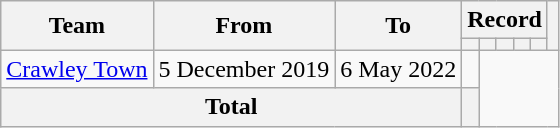<table class=wikitable style=text-align:center>
<tr>
<th rowspan=2>Team</th>
<th rowspan=2>From</th>
<th rowspan=2>To</th>
<th colspan=5>Record</th>
<th rowspan=2></th>
</tr>
<tr>
<th></th>
<th></th>
<th></th>
<th></th>
<th></th>
</tr>
<tr>
<td align=left><a href='#'>Crawley Town</a></td>
<td align=left>5 December 2019</td>
<td align=left>6 May 2022<br></td>
<td></td>
</tr>
<tr>
<th colspan=3>Total<br></th>
<th></th>
</tr>
</table>
